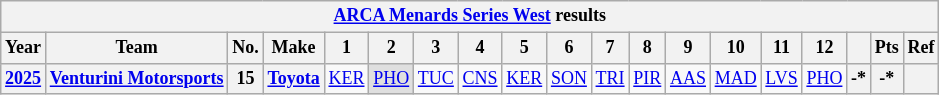<table class="wikitable" style="text-align:center; font-size:75%">
<tr>
<th colspan="22"><a href='#'>ARCA Menards Series West</a> results</th>
</tr>
<tr>
<th>Year</th>
<th>Team</th>
<th>No.</th>
<th>Make</th>
<th>1</th>
<th>2</th>
<th>3</th>
<th>4</th>
<th>5</th>
<th>6</th>
<th>7</th>
<th>8</th>
<th>9</th>
<th>10</th>
<th>11</th>
<th>12</th>
<th></th>
<th>Pts</th>
<th>Ref</th>
</tr>
<tr>
<th><a href='#'>2025</a></th>
<th><a href='#'>Venturini Motorsports</a></th>
<th>15</th>
<th><a href='#'>Toyota</a></th>
<td><a href='#'>KER</a></td>
<td style="background:#DFDFDF;"><a href='#'>PHO</a><br></td>
<td><a href='#'>TUC</a></td>
<td><a href='#'>CNS</a></td>
<td><a href='#'>KER</a></td>
<td><a href='#'>SON</a></td>
<td><a href='#'>TRI</a></td>
<td><a href='#'>PIR</a></td>
<td><a href='#'>AAS</a></td>
<td><a href='#'>MAD</a></td>
<td><a href='#'>LVS</a></td>
<td><a href='#'>PHO</a></td>
<th>-*</th>
<th>-*</th>
<th></th>
</tr>
</table>
